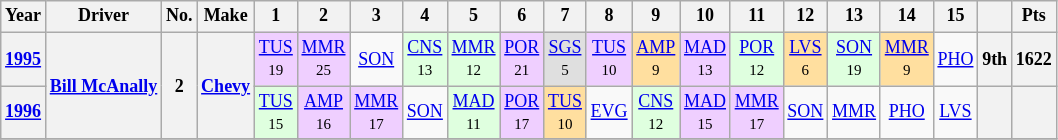<table class="wikitable" style="text-align:center; font-size:75%">
<tr>
<th>Year</th>
<th>Driver</th>
<th>No.</th>
<th>Make</th>
<th>1</th>
<th>2</th>
<th>3</th>
<th>4</th>
<th>5</th>
<th>6</th>
<th>7</th>
<th>8</th>
<th>9</th>
<th>10</th>
<th>11</th>
<th>12</th>
<th>13</th>
<th>14</th>
<th>15</th>
<th></th>
<th>Pts</th>
</tr>
<tr>
<th><a href='#'>1995</a></th>
<th rowspan=2><a href='#'>Bill McAnally</a></th>
<th rowspan=2>2</th>
<th rowspan=2><a href='#'>Chevy</a></th>
<td style="background:#EFCFFF;"><a href='#'>TUS</a><br><small>19</small></td>
<td style="background:#EFCFFF;"><a href='#'>MMR</a><br><small>25</small></td>
<td><a href='#'>SON</a></td>
<td style="background:#DFFFDF;"><a href='#'>CNS</a><br><small>13</small></td>
<td style="background:#DFFFDF;"><a href='#'>MMR</a><br><small>12</small></td>
<td style="background:#EFCFFF;"><a href='#'>POR</a><br><small>21</small></td>
<td style="background:#DFDFDF;"><a href='#'>SGS</a><br><small>5</small></td>
<td style="background:#EFCFFF;"><a href='#'>TUS</a><br><small>10</small></td>
<td style="background:#FFDF9F;"><a href='#'>AMP</a><br><small>9</small></td>
<td style="background:#EFCFFF;"><a href='#'>MAD</a><br><small>13</small></td>
<td style="background:#DFFFDF;"><a href='#'>POR</a><br><small>12</small></td>
<td style="background:#FFDF9F;"><a href='#'>LVS</a><br><small>6</small></td>
<td style="background:#DFFFDF;"><a href='#'>SON</a><br><small>19</small></td>
<td style="background:#FFDF9F;"><a href='#'>MMR</a><br><small>9</small></td>
<td><a href='#'>PHO</a></td>
<th>9th</th>
<th>1622</th>
</tr>
<tr>
<th><a href='#'>1996</a></th>
<td style="background:#DFFFDF;"><a href='#'>TUS</a><br><small>15</small></td>
<td style="background:#EFCFFF;"><a href='#'>AMP</a><br><small>16</small></td>
<td style="background:#EFCFFF;"><a href='#'>MMR</a><br><small>17</small></td>
<td><a href='#'>SON</a></td>
<td style="background:#DFFFDF;"><a href='#'>MAD</a><br><small>11</small></td>
<td style="background:#EFCFFF;"><a href='#'>POR</a><br><small>17</small></td>
<td style="background:#FFDF9F;"><a href='#'>TUS</a><br><small>10</small></td>
<td><a href='#'>EVG</a></td>
<td style="background:#DFFFDF;"><a href='#'>CNS</a><br><small>12</small></td>
<td style="background:#EFCFFF;"><a href='#'>MAD</a><br><small>15</small></td>
<td style="background:#EFCFFF;"><a href='#'>MMR</a><br><small>17</small></td>
<td><a href='#'>SON</a></td>
<td><a href='#'>MMR</a></td>
<td><a href='#'>PHO</a></td>
<td><a href='#'>LVS</a></td>
<th></th>
<th></th>
</tr>
<tr>
</tr>
</table>
